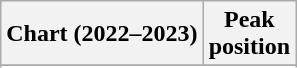<table class="wikitable sortable plainrowheaders" style="text-align:center">
<tr>
<th scope="col">Chart (2022–2023)</th>
<th scope="col">Peak<br>position</th>
</tr>
<tr>
</tr>
<tr>
</tr>
<tr>
</tr>
<tr>
</tr>
<tr>
</tr>
</table>
